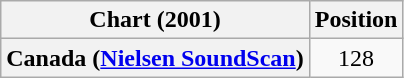<table class="wikitable plainrowheaders" style="text-align:center">
<tr>
<th>Chart (2001)</th>
<th>Position</th>
</tr>
<tr>
<th scope="row">Canada (<a href='#'>Nielsen SoundScan</a>)</th>
<td>128</td>
</tr>
</table>
